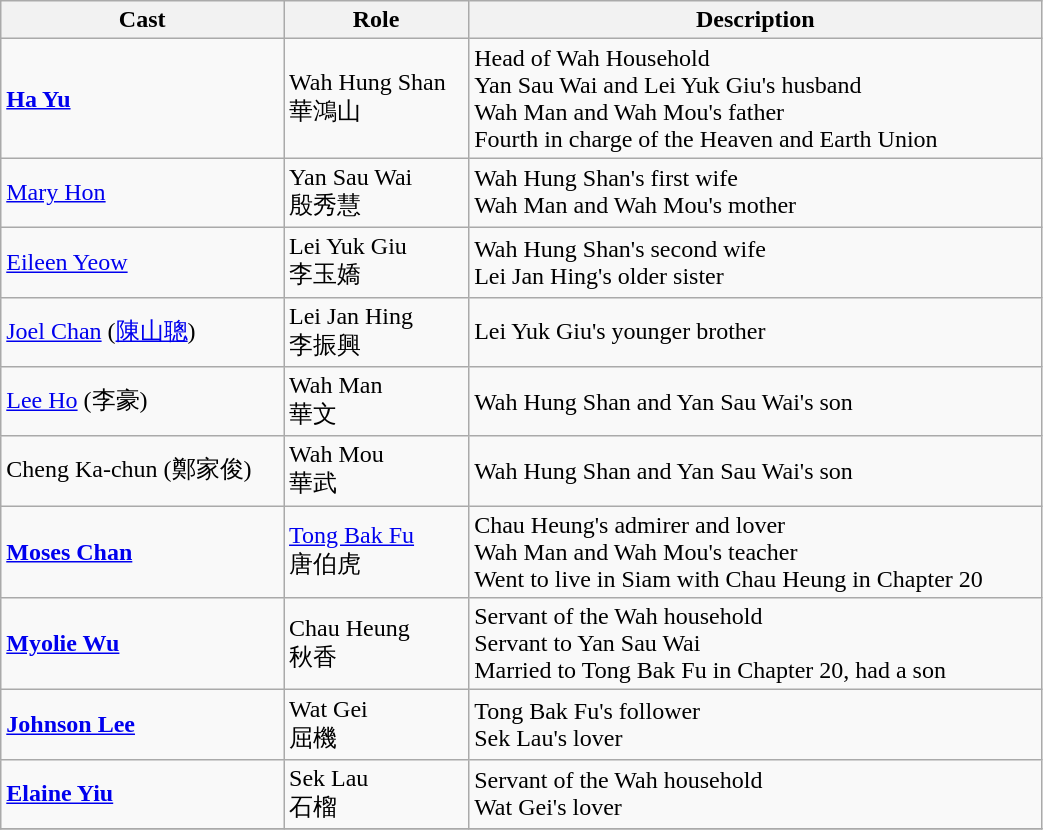<table class="wikitable" width="55%">
<tr>
<th>Cast</th>
<th>Role</th>
<th>Description</th>
</tr>
<tr>
<td><strong><a href='#'>Ha Yu</a></strong></td>
<td>Wah Hung Shan <br> 華鴻山</td>
<td>Head of Wah Household <br> Yan Sau Wai and Lei Yuk Giu's husband <br> Wah Man and Wah Mou's father <br> Fourth in charge of the Heaven and Earth Union</td>
</tr>
<tr>
<td><a href='#'>Mary Hon</a></td>
<td>Yan Sau Wai <br> 殷秀慧</td>
<td>Wah Hung Shan's first wife <br> Wah Man and Wah Mou's mother</td>
</tr>
<tr>
<td><a href='#'>Eileen Yeow</a></td>
<td>Lei Yuk Giu <br> 李玉嬌</td>
<td>Wah Hung Shan's second wife <br> Lei Jan Hing's older sister</td>
</tr>
<tr>
<td><a href='#'>Joel Chan</a> (<a href='#'>陳山聰</a>)</td>
<td>Lei Jan Hing <br> 李振興</td>
<td>Lei Yuk Giu's younger brother</td>
</tr>
<tr>
<td><a href='#'>Lee Ho</a> (李豪)</td>
<td>Wah Man <br> 華文</td>
<td>Wah Hung Shan and Yan Sau Wai's son</td>
</tr>
<tr>
<td>Cheng Ka-chun (鄭家俊)</td>
<td>Wah Mou <br> 華武</td>
<td>Wah Hung Shan and Yan Sau Wai's son</td>
</tr>
<tr>
<td><strong><a href='#'>Moses Chan</a></strong></td>
<td><a href='#'>Tong Bak Fu</a> <br> 唐伯虎</td>
<td>Chau Heung's admirer and lover <br> Wah Man and Wah Mou's teacher <br> Went to live in Siam with Chau Heung in Chapter 20</td>
</tr>
<tr>
<td><strong><a href='#'>Myolie Wu</a></strong></td>
<td>Chau Heung <br> 秋香</td>
<td>Servant of the Wah household <br> Servant to Yan Sau Wai <br> Married to Tong Bak Fu in Chapter 20, had a son</td>
</tr>
<tr>
<td><strong><a href='#'>Johnson Lee</a></strong></td>
<td>Wat Gei <br> 屈機</td>
<td>Tong Bak Fu's follower <br> Sek Lau's lover</td>
</tr>
<tr>
<td><strong><a href='#'>Elaine Yiu</a></strong></td>
<td>Sek Lau <br> 石榴</td>
<td>Servant of the Wah household <br> Wat Gei's lover</td>
</tr>
<tr>
</tr>
</table>
